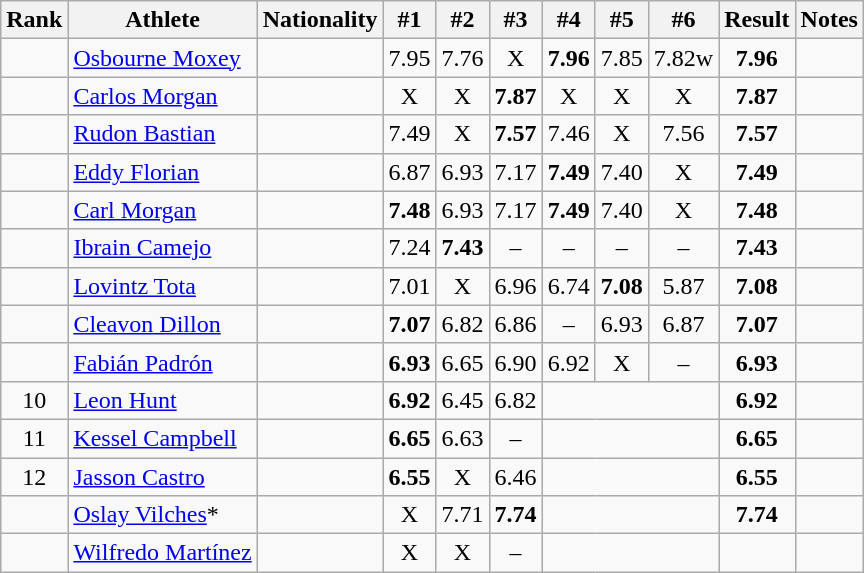<table class="wikitable sortable" style="text-align:center">
<tr>
<th>Rank</th>
<th>Athlete</th>
<th>Nationality</th>
<th>#1</th>
<th>#2</th>
<th>#3</th>
<th>#4</th>
<th>#5</th>
<th>#6</th>
<th>Result</th>
<th>Notes</th>
</tr>
<tr>
<td></td>
<td align=left><a href='#'>Osbourne Moxey</a></td>
<td align=left></td>
<td>7.95</td>
<td>7.76</td>
<td>X</td>
<td><strong>7.96</strong></td>
<td>7.85</td>
<td>7.82w</td>
<td><strong>7.96</strong></td>
<td></td>
</tr>
<tr>
<td></td>
<td align=left><a href='#'>Carlos Morgan</a></td>
<td align=left></td>
<td>X</td>
<td>X</td>
<td><strong>7.87</strong></td>
<td>X</td>
<td>X</td>
<td>X</td>
<td><strong>7.87</strong></td>
<td></td>
</tr>
<tr>
<td></td>
<td align=left><a href='#'>Rudon Bastian</a></td>
<td align=left></td>
<td>7.49</td>
<td>X</td>
<td><strong>7.57</strong></td>
<td>7.46</td>
<td>X</td>
<td>7.56</td>
<td><strong>7.57</strong></td>
<td></td>
</tr>
<tr>
<td></td>
<td align=left><a href='#'>Eddy Florian</a></td>
<td align=left></td>
<td>6.87</td>
<td>6.93</td>
<td>7.17</td>
<td><strong>7.49</strong></td>
<td>7.40</td>
<td>X</td>
<td><strong>7.49</strong></td>
<td></td>
</tr>
<tr>
<td></td>
<td align=left><a href='#'>Carl Morgan</a></td>
<td align=left></td>
<td><strong>7.48</strong></td>
<td>6.93</td>
<td>7.17</td>
<td><strong>7.49</strong></td>
<td>7.40</td>
<td>X</td>
<td><strong>7.48</strong></td>
<td></td>
</tr>
<tr>
<td></td>
<td align=left><a href='#'>Ibrain Camejo</a></td>
<td align=left></td>
<td>7.24</td>
<td><strong>7.43</strong></td>
<td>–</td>
<td>–</td>
<td>–</td>
<td>–</td>
<td><strong>7.43</strong></td>
<td></td>
</tr>
<tr>
<td></td>
<td align=left><a href='#'>Lovintz Tota</a></td>
<td align=left></td>
<td>7.01</td>
<td>X</td>
<td>6.96</td>
<td>6.74</td>
<td><strong>7.08</strong></td>
<td>5.87</td>
<td><strong>7.08</strong></td>
<td></td>
</tr>
<tr>
<td></td>
<td align=left><a href='#'>Cleavon Dillon</a></td>
<td align=left></td>
<td><strong>7.07</strong></td>
<td>6.82</td>
<td>6.86</td>
<td>–</td>
<td>6.93</td>
<td>6.87</td>
<td><strong>7.07</strong></td>
<td></td>
</tr>
<tr>
<td></td>
<td align=left><a href='#'>Fabián Padrón</a></td>
<td align=left></td>
<td><strong>6.93</strong></td>
<td>6.65</td>
<td>6.90</td>
<td>6.92</td>
<td>X</td>
<td>–</td>
<td><strong>6.93</strong></td>
<td></td>
</tr>
<tr>
<td>10</td>
<td align=left><a href='#'>Leon Hunt</a></td>
<td align=left></td>
<td><strong>6.92</strong></td>
<td>6.45</td>
<td>6.82</td>
<td colspan=3></td>
<td><strong>6.92</strong></td>
<td></td>
</tr>
<tr>
<td>11</td>
<td align=left><a href='#'>Kessel Campbell</a></td>
<td align=left></td>
<td><strong>6.65</strong></td>
<td>6.63</td>
<td>–</td>
<td colspan=3></td>
<td><strong>6.65</strong></td>
<td></td>
</tr>
<tr>
<td>12</td>
<td align=left><a href='#'>Jasson Castro</a></td>
<td align=left></td>
<td><strong>6.55</strong></td>
<td>X</td>
<td>6.46</td>
<td colspan=3></td>
<td><strong>6.55</strong></td>
<td></td>
</tr>
<tr>
<td></td>
<td align=left><a href='#'>Oslay Vilches</a>*</td>
<td align=left></td>
<td>X</td>
<td>7.71</td>
<td><strong>7.74</strong></td>
<td colspan=3></td>
<td><strong>7.74</strong></td>
<td></td>
</tr>
<tr>
<td></td>
<td align=left><a href='#'>Wilfredo Martínez</a></td>
<td align=left></td>
<td>X</td>
<td>X</td>
<td>–</td>
<td colspan=3></td>
<td><strong></strong></td>
<td></td>
</tr>
</table>
